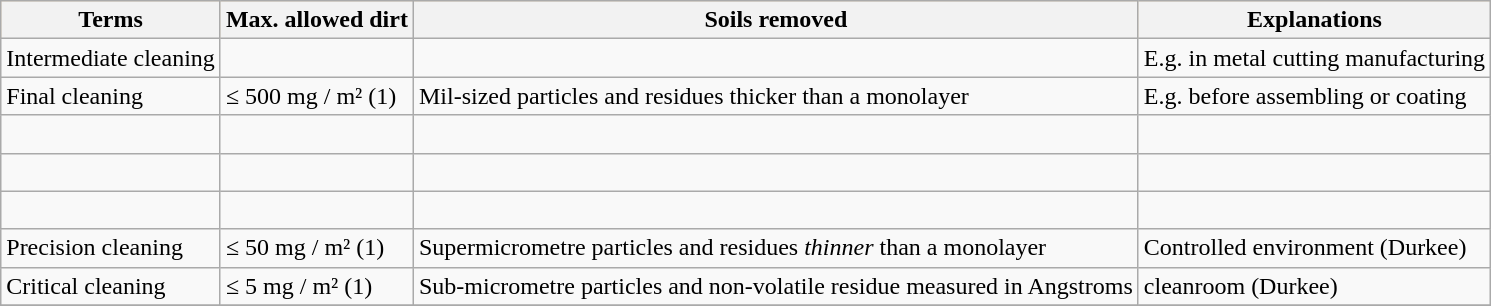<table class="wikitable">
<tr ---- bgcolor="#FFDEAD">
<th>Terms</th>
<th>Max. allowed dirt </th>
<th>Soils removed </th>
<th>Explanations</th>
</tr>
<tr>
<td>Intermediate cleaning</td>
<td></td>
<td></td>
<td>E.g. in metal cutting manufacturing</td>
</tr>
<tr>
<td>Final cleaning</td>
<td>≤ 500 mg / m² (1)</td>
<td>Mil-sized particles and residues thicker than a monolayer</td>
<td>E.g. before assembling or coating</td>
</tr>
<tr>
<td><br></td>
<td><br></td>
<td></td>
<td></td>
</tr>
<tr>
<td><br></td>
<td><br></td>
<td></td>
<td></td>
</tr>
<tr>
<td><br></td>
<td><br></td>
<td></td>
<td></td>
</tr>
<tr>
<td>Precision cleaning</td>
<td>≤ 50 mg / m² (1)</td>
<td>Supermicrometre particles and residues <em>thinner</em> than a monolayer</td>
<td>Controlled environment (Durkee)</td>
</tr>
<tr>
<td>Critical cleaning</td>
<td>≤ 5 mg / m² (1)</td>
<td>Sub-micrometre particles and non-volatile residue measured in Angstroms</td>
<td>cleanroom (Durkee)</td>
</tr>
<tr>
</tr>
</table>
